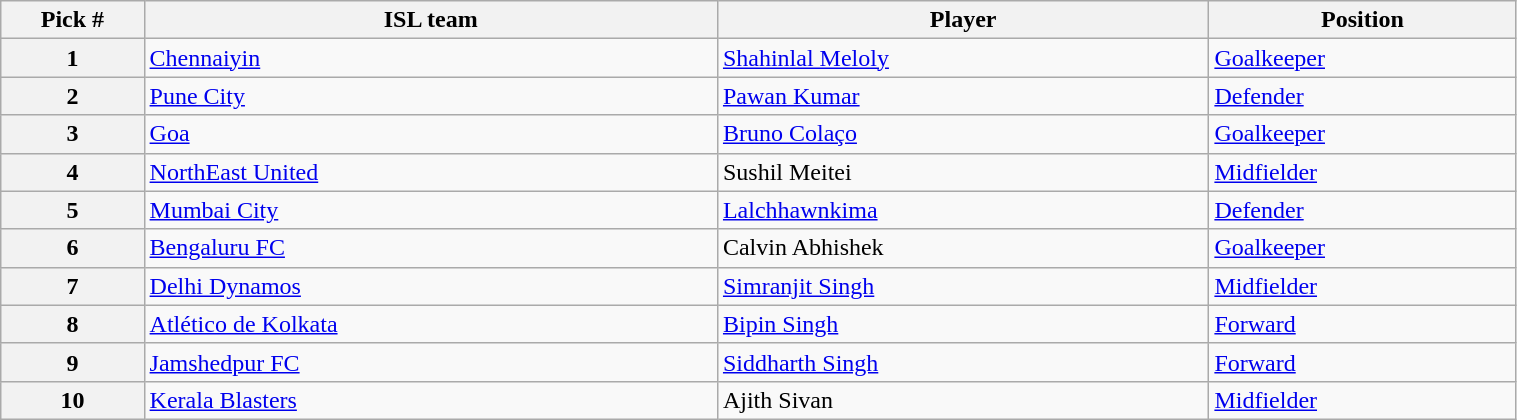<table class="wikitable sortable" style="width:80%">
<tr>
<th width=7%>Pick #</th>
<th width=28%>ISL team</th>
<th width=24%>Player</th>
<th width=15%>Position</th>
</tr>
<tr>
<th>1</th>
<td><a href='#'>Chennaiyin</a></td>
<td><a href='#'>Shahinlal Meloly</a></td>
<td><a href='#'>Goalkeeper</a></td>
</tr>
<tr>
<th>2</th>
<td><a href='#'>Pune City</a></td>
<td><a href='#'>Pawan Kumar</a></td>
<td><a href='#'>Defender</a></td>
</tr>
<tr>
<th>3</th>
<td><a href='#'>Goa</a></td>
<td><a href='#'>Bruno Colaço</a></td>
<td><a href='#'>Goalkeeper</a></td>
</tr>
<tr>
<th>4</th>
<td><a href='#'>NorthEast United</a></td>
<td>Sushil Meitei</td>
<td><a href='#'>Midfielder</a></td>
</tr>
<tr>
<th>5</th>
<td><a href='#'>Mumbai City</a></td>
<td><a href='#'>Lalchhawnkima</a></td>
<td><a href='#'>Defender</a></td>
</tr>
<tr>
<th>6</th>
<td><a href='#'>Bengaluru FC</a></td>
<td>Calvin Abhishek</td>
<td><a href='#'>Goalkeeper</a></td>
</tr>
<tr>
<th>7</th>
<td><a href='#'>Delhi Dynamos</a></td>
<td><a href='#'>Simranjit Singh</a></td>
<td><a href='#'>Midfielder</a></td>
</tr>
<tr>
<th>8</th>
<td><a href='#'>Atlético de Kolkata</a></td>
<td><a href='#'>Bipin Singh</a></td>
<td><a href='#'>Forward</a></td>
</tr>
<tr>
<th>9</th>
<td><a href='#'>Jamshedpur FC</a></td>
<td><a href='#'>Siddharth Singh</a></td>
<td><a href='#'>Forward</a></td>
</tr>
<tr>
<th>10</th>
<td><a href='#'>Kerala Blasters</a></td>
<td>Ajith Sivan</td>
<td><a href='#'>Midfielder</a></td>
</tr>
</table>
